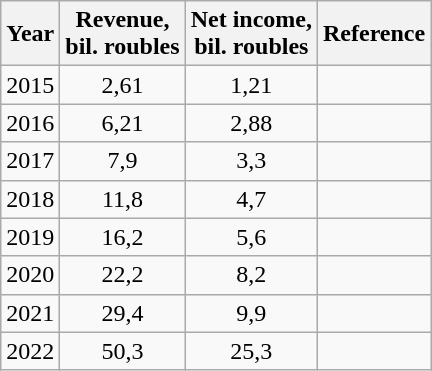<table class="wikitable sortable" style="text-align: center">
<tr>
<th>Year</th>
<th>Revenue,<br>bil. roubles</th>
<th>Net income,<br>bil. roubles</th>
<th>Reference</th>
</tr>
<tr>
<td>2015</td>
<td>2,61</td>
<td>1,21</td>
<td></td>
</tr>
<tr>
<td>2016</td>
<td>6,21</td>
<td>2,88</td>
<td></td>
</tr>
<tr>
<td>2017</td>
<td>7,9</td>
<td>3,3</td>
<td></td>
</tr>
<tr>
<td>2018</td>
<td>11,8</td>
<td>4,7</td>
<td></td>
</tr>
<tr>
<td>2019</td>
<td>16,2</td>
<td>5,6</td>
<td></td>
</tr>
<tr>
<td>2020</td>
<td>22,2</td>
<td>8,2</td>
<td></td>
</tr>
<tr>
<td>2021</td>
<td>29,4</td>
<td>9,9</td>
<td></td>
</tr>
<tr>
<td>2022</td>
<td>50,3</td>
<td>25,3</td>
<td></td>
</tr>
</table>
